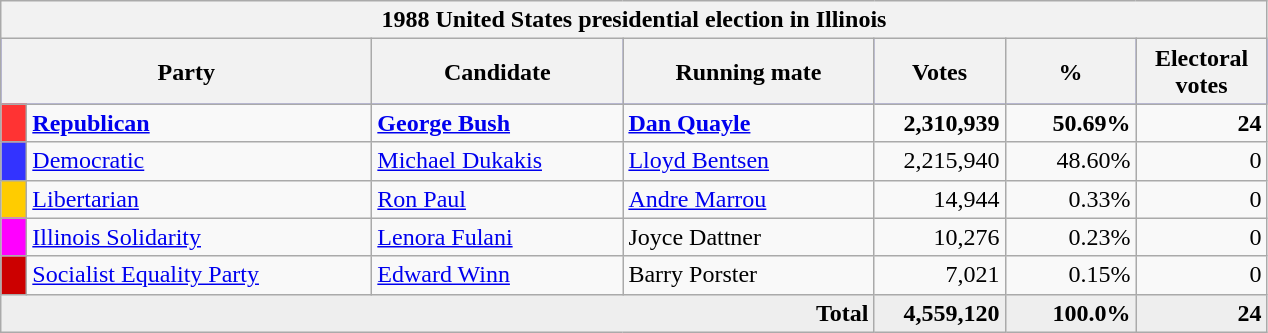<table class="wikitable">
<tr>
<th colspan="7">1988 United States presidential election in Illinois</th>
</tr>
<tr style="background:#33f; text-align:center;">
<th colspan="2" style="width: 15em">Party</th>
<th style="width: 10em">Candidate</th>
<th style="width: 10em">Running mate</th>
<th style="width: 5em">Votes</th>
<th style="width: 5em">%</th>
<th style="width: 5em">Electoral votes</th>
</tr>
<tr>
<th style="background:#f33; width:3px;"></th>
<td style="width: 130px"><strong><a href='#'>Republican</a></strong></td>
<td><strong><a href='#'>George Bush</a></strong></td>
<td><strong><a href='#'>Dan Quayle</a></strong></td>
<td style="text-align:right;"><strong>2,310,939</strong></td>
<td style="text-align:right;"><strong>50.69%</strong></td>
<td style="text-align:right;"><strong>24</strong></td>
</tr>
<tr>
<th style="background:#33f; width:3px;"></th>
<td style="width: 130px"><a href='#'>Democratic</a></td>
<td><a href='#'>Michael Dukakis</a></td>
<td><a href='#'>Lloyd Bentsen</a></td>
<td style="text-align:right;">2,215,940</td>
<td style="text-align:right;">48.60%</td>
<td style="text-align:right;">0</td>
</tr>
<tr>
<th style="background:#FFCC00; width:3px;"></th>
<td style="width: 130px"><a href='#'>Libertarian</a></td>
<td><a href='#'>Ron Paul</a></td>
<td><a href='#'>Andre Marrou</a></td>
<td style="text-align:right;">14,944</td>
<td style="text-align:right;">0.33%</td>
<td style="text-align:right;">0</td>
</tr>
<tr>
<th style="background:#FF00FF; width:3px;"></th>
<td style="width: 130px"><a href='#'>Illinois Solidarity</a></td>
<td><a href='#'>Lenora Fulani</a></td>
<td>Joyce Dattner</td>
<td style="text-align:right;">10,276</td>
<td style="text-align:right;">0.23%</td>
<td style="text-align:right;">0</td>
</tr>
<tr>
<th style="background:#c00; width:3px;"></th>
<td style="width: 130px"><a href='#'>Socialist Equality Party</a></td>
<td><a href='#'>Edward Winn</a></td>
<td>Barry Porster</td>
<td style="text-align:right;">7,021</td>
<td style="text-align:right;">0.15%</td>
<td style="text-align:right;">0</td>
</tr>
<tr style="background:#eee; text-align:right;">
<td colspan="4"><strong>Total</strong></td>
<td><strong>4,559,120</strong></td>
<td><strong>100.0%</strong></td>
<td><strong>24</strong></td>
</tr>
</table>
